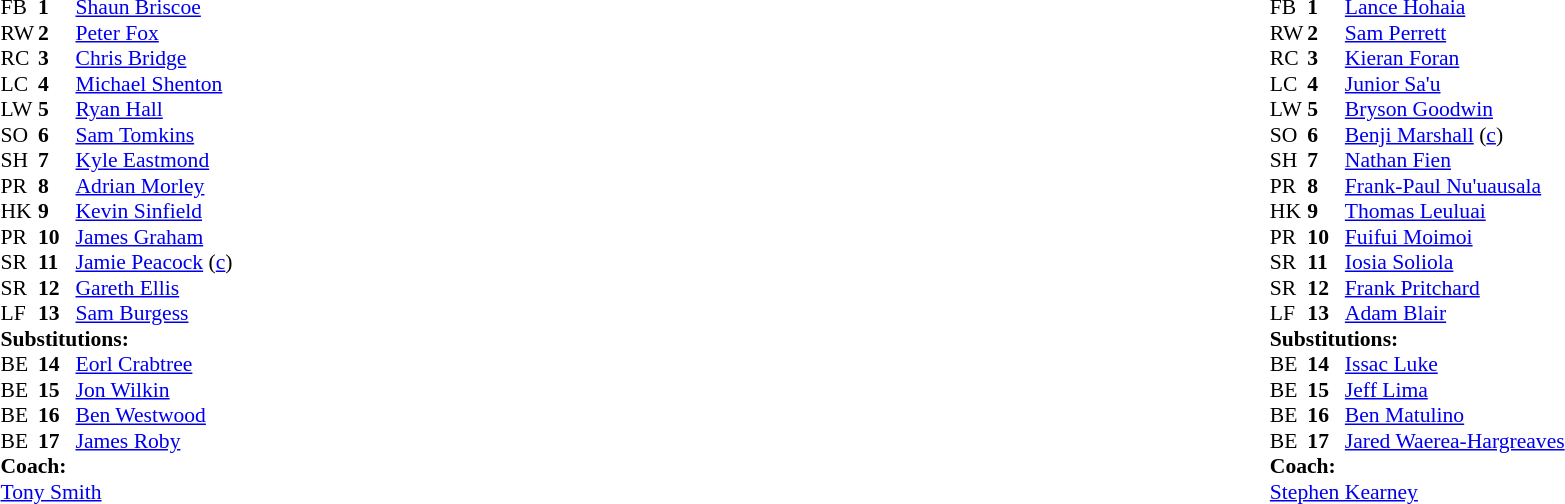<table style="width:100%;">
<tr>
<td style="vertical-align:top; width:50%;"><br><table style="font-size: 90%" cellspacing="0" cellpadding="0">
<tr>
<th width="25"></th>
<th width="25"></th>
</tr>
<tr>
<td>FB</td>
<td><strong>1</strong></td>
<td><a href='#'>Shaun Briscoe</a></td>
</tr>
<tr>
<td>RW</td>
<td><strong>2</strong></td>
<td><a href='#'>Peter Fox</a></td>
</tr>
<tr>
<td>RC</td>
<td><strong>3</strong></td>
<td><a href='#'>Chris Bridge</a></td>
</tr>
<tr>
<td>LC</td>
<td><strong>4</strong></td>
<td><a href='#'>Michael Shenton</a></td>
</tr>
<tr>
<td>LW</td>
<td><strong>5</strong></td>
<td><a href='#'>Ryan Hall</a></td>
</tr>
<tr>
<td>SO</td>
<td><strong>6</strong></td>
<td><a href='#'>Sam Tomkins</a></td>
</tr>
<tr>
<td>SH</td>
<td><strong>7</strong></td>
<td><a href='#'>Kyle Eastmond</a></td>
</tr>
<tr>
<td>PR</td>
<td><strong>8</strong></td>
<td><a href='#'>Adrian Morley</a></td>
</tr>
<tr>
<td>HK</td>
<td><strong>9</strong></td>
<td><a href='#'>Kevin Sinfield</a></td>
</tr>
<tr>
<td>PR</td>
<td><strong>10</strong></td>
<td><a href='#'>James Graham</a></td>
</tr>
<tr>
<td>SR</td>
<td><strong>11</strong></td>
<td><a href='#'>Jamie Peacock</a> (<a href='#'>c</a>)</td>
</tr>
<tr>
<td>SR</td>
<td><strong>12</strong></td>
<td><a href='#'>Gareth Ellis</a></td>
</tr>
<tr>
<td>LF</td>
<td><strong>13</strong></td>
<td><a href='#'>Sam Burgess</a></td>
</tr>
<tr>
<td colspan=3><strong>Substitutions:</strong></td>
</tr>
<tr>
<td>BE</td>
<td><strong>14</strong></td>
<td><a href='#'>Eorl Crabtree</a></td>
</tr>
<tr>
<td>BE</td>
<td><strong>15</strong></td>
<td><a href='#'>Jon Wilkin</a></td>
</tr>
<tr>
<td>BE</td>
<td><strong>16</strong></td>
<td><a href='#'>Ben Westwood</a></td>
</tr>
<tr>
<td>BE</td>
<td><strong>17</strong></td>
<td><a href='#'>James Roby</a></td>
</tr>
<tr>
<td colspan=3><strong>Coach:</strong></td>
</tr>
<tr>
<td colspan="4"> <a href='#'>Tony Smith</a></td>
</tr>
</table>
</td>
<td style="vertical-align:top; width:50%;"><br><table cellspacing="0" cellpadding="0" style="font-size:90%; margin:auto;">
<tr>
<th width="25"></th>
<th width="25"></th>
</tr>
<tr>
<td>FB</td>
<td><strong>1</strong></td>
<td><a href='#'>Lance Hohaia</a></td>
</tr>
<tr>
<td>RW</td>
<td><strong>2</strong></td>
<td><a href='#'>Sam Perrett</a></td>
</tr>
<tr>
<td>RC</td>
<td><strong>3</strong></td>
<td><a href='#'>Kieran Foran</a></td>
</tr>
<tr>
<td>LC</td>
<td><strong>4</strong></td>
<td><a href='#'>Junior Sa'u</a></td>
</tr>
<tr>
<td>LW</td>
<td><strong>5</strong></td>
<td><a href='#'>Bryson Goodwin</a></td>
</tr>
<tr>
<td>SO</td>
<td><strong>6</strong></td>
<td><a href='#'>Benji Marshall</a> (<a href='#'>c</a>)</td>
</tr>
<tr>
<td>SH</td>
<td><strong>7</strong></td>
<td><a href='#'>Nathan Fien</a></td>
</tr>
<tr>
<td>PR</td>
<td><strong>8</strong></td>
<td><a href='#'>Frank-Paul Nu'uausala</a></td>
</tr>
<tr>
<td>HK</td>
<td><strong>9</strong></td>
<td><a href='#'>Thomas Leuluai</a></td>
</tr>
<tr>
<td>PR</td>
<td><strong>10</strong></td>
<td><a href='#'>Fuifui Moimoi</a></td>
</tr>
<tr>
<td>SR</td>
<td><strong>11</strong></td>
<td><a href='#'>Iosia Soliola</a></td>
</tr>
<tr>
<td>SR</td>
<td><strong>12</strong></td>
<td><a href='#'>Frank Pritchard</a></td>
</tr>
<tr>
<td>LF</td>
<td><strong>13</strong></td>
<td><a href='#'>Adam Blair</a></td>
</tr>
<tr>
<td colspan=3><strong>Substitutions:</strong></td>
</tr>
<tr>
<td>BE</td>
<td><strong>14</strong></td>
<td><a href='#'>Issac Luke</a></td>
</tr>
<tr>
<td>BE</td>
<td><strong>15</strong></td>
<td><a href='#'>Jeff Lima</a></td>
</tr>
<tr>
<td>BE</td>
<td><strong>16</strong></td>
<td><a href='#'>Ben Matulino</a></td>
</tr>
<tr>
<td>BE</td>
<td><strong>17</strong></td>
<td><a href='#'>Jared Waerea-Hargreaves</a></td>
</tr>
<tr>
<td colspan=3><strong>Coach:</strong></td>
</tr>
<tr>
<td colspan="4"> <a href='#'>Stephen Kearney</a></td>
</tr>
</table>
</td>
</tr>
</table>
